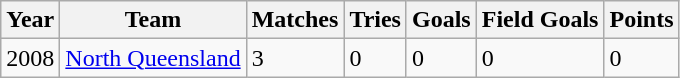<table class="wikitable">
<tr>
<th>Year</th>
<th>Team</th>
<th>Matches</th>
<th>Tries</th>
<th>Goals</th>
<th>Field Goals</th>
<th>Points</th>
</tr>
<tr>
<td>2008</td>
<td> <a href='#'>North Queensland</a></td>
<td>3</td>
<td>0</td>
<td>0</td>
<td>0</td>
<td>0</td>
</tr>
</table>
